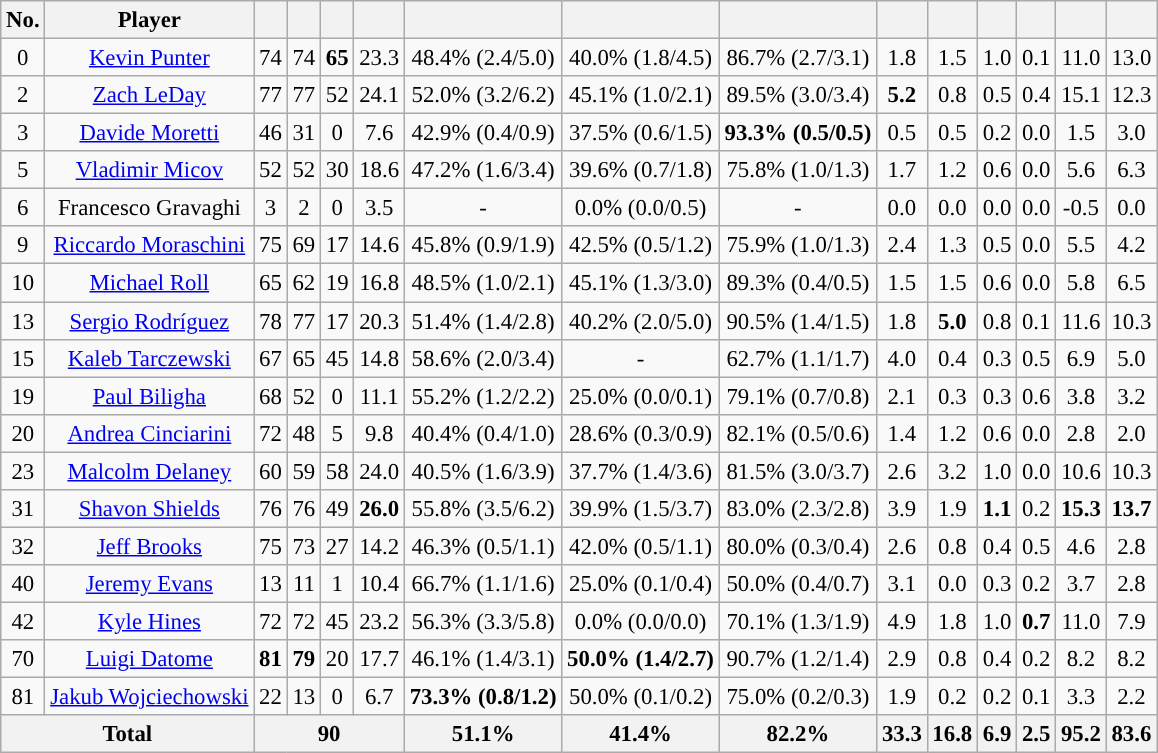<table class="wikitable sortable" style="text-align:center; font-size:95%">
<tr>
<th>No.</th>
<th>Player</th>
<th></th>
<th></th>
<th></th>
<th></th>
<th></th>
<th></th>
<th></th>
<th></th>
<th></th>
<th></th>
<th></th>
<th></th>
<th></th>
</tr>
<tr>
<td>0</td>
<td><a href='#'>Kevin Punter</a></td>
<td>74</td>
<td>74</td>
<td><strong>65</strong></td>
<td>23.3</td>
<td>48.4% (2.4/5.0)</td>
<td>40.0% (1.8/4.5)</td>
<td>86.7% (2.7/3.1)</td>
<td>1.8</td>
<td>1.5</td>
<td>1.0</td>
<td>0.1</td>
<td>11.0</td>
<td>13.0</td>
</tr>
<tr>
<td>2</td>
<td><a href='#'>Zach LeDay</a></td>
<td>77</td>
<td>77</td>
<td>52</td>
<td>24.1</td>
<td>52.0% (3.2/6.2)</td>
<td>45.1% (1.0/2.1)</td>
<td>89.5% (3.0/3.4)</td>
<td><strong>5.2</strong></td>
<td>0.8</td>
<td>0.5</td>
<td>0.4</td>
<td>15.1</td>
<td>12.3</td>
</tr>
<tr>
<td>3</td>
<td><a href='#'>Davide Moretti</a></td>
<td>46</td>
<td>31</td>
<td>0</td>
<td>7.6</td>
<td>42.9% (0.4/0.9)</td>
<td>37.5% (0.6/1.5)</td>
<td><strong>93.3% (0.5/0.5)</strong></td>
<td>0.5</td>
<td>0.5</td>
<td>0.2</td>
<td>0.0</td>
<td>1.5</td>
<td>3.0</td>
</tr>
<tr>
<td>5</td>
<td><a href='#'>Vladimir Micov</a></td>
<td>52</td>
<td>52</td>
<td>30</td>
<td>18.6</td>
<td>47.2% (1.6/3.4)</td>
<td>39.6% (0.7/1.8)</td>
<td>75.8% (1.0/1.3)</td>
<td>1.7</td>
<td>1.2</td>
<td>0.6</td>
<td>0.0</td>
<td>5.6</td>
<td>6.3</td>
</tr>
<tr>
<td>6</td>
<td>Francesco Gravaghi</td>
<td>3</td>
<td>2</td>
<td>0</td>
<td>3.5</td>
<td>-</td>
<td>0.0% (0.0/0.5)</td>
<td>-</td>
<td>0.0</td>
<td>0.0</td>
<td>0.0</td>
<td>0.0</td>
<td>-0.5</td>
<td>0.0</td>
</tr>
<tr>
<td>9</td>
<td><a href='#'>Riccardo Moraschini</a></td>
<td>75</td>
<td>69</td>
<td>17</td>
<td>14.6</td>
<td>45.8% (0.9/1.9)</td>
<td>42.5% (0.5/1.2)</td>
<td>75.9% (1.0/1.3)</td>
<td>2.4</td>
<td>1.3</td>
<td>0.5</td>
<td>0.0</td>
<td>5.5</td>
<td>4.2</td>
</tr>
<tr>
<td>10</td>
<td><a href='#'>Michael Roll</a></td>
<td>65</td>
<td>62</td>
<td>19</td>
<td>16.8</td>
<td>48.5% (1.0/2.1)</td>
<td>45.1% (1.3/3.0)</td>
<td>89.3% (0.4/0.5)</td>
<td>1.5</td>
<td>1.5</td>
<td>0.6</td>
<td>0.0</td>
<td>5.8</td>
<td>6.5</td>
</tr>
<tr>
<td>13</td>
<td><a href='#'>Sergio Rodríguez</a></td>
<td>78</td>
<td>77</td>
<td>17</td>
<td>20.3</td>
<td>51.4% (1.4/2.8)</td>
<td>40.2% (2.0/5.0)</td>
<td>90.5% (1.4/1.5)</td>
<td>1.8</td>
<td><strong>5.0</strong></td>
<td>0.8</td>
<td>0.1</td>
<td>11.6</td>
<td>10.3</td>
</tr>
<tr>
<td>15</td>
<td><a href='#'>Kaleb Tarczewski</a></td>
<td>67</td>
<td>65</td>
<td>45</td>
<td>14.8</td>
<td>58.6% (2.0/3.4)</td>
<td>-</td>
<td>62.7% (1.1/1.7)</td>
<td>4.0</td>
<td>0.4</td>
<td>0.3</td>
<td>0.5</td>
<td>6.9</td>
<td>5.0</td>
</tr>
<tr>
<td>19</td>
<td><a href='#'>Paul Biligha</a></td>
<td>68</td>
<td>52</td>
<td>0</td>
<td>11.1</td>
<td>55.2% (1.2/2.2)</td>
<td>25.0% (0.0/0.1)</td>
<td>79.1% (0.7/0.8)</td>
<td>2.1</td>
<td>0.3</td>
<td>0.3</td>
<td>0.6</td>
<td>3.8</td>
<td>3.2</td>
</tr>
<tr>
<td>20</td>
<td><a href='#'>Andrea Cinciarini</a></td>
<td>72</td>
<td>48</td>
<td>5</td>
<td>9.8</td>
<td>40.4% (0.4/1.0)</td>
<td>28.6% (0.3/0.9)</td>
<td>82.1% (0.5/0.6)</td>
<td>1.4</td>
<td>1.2</td>
<td>0.6</td>
<td>0.0</td>
<td>2.8</td>
<td>2.0</td>
</tr>
<tr>
<td>23</td>
<td><a href='#'>Malcolm Delaney</a></td>
<td>60</td>
<td>59</td>
<td>58</td>
<td>24.0</td>
<td>40.5% (1.6/3.9)</td>
<td>37.7% (1.4/3.6)</td>
<td>81.5% (3.0/3.7)</td>
<td>2.6</td>
<td>3.2</td>
<td>1.0</td>
<td>0.0</td>
<td>10.6</td>
<td>10.3</td>
</tr>
<tr>
<td>31</td>
<td><a href='#'>Shavon Shields</a></td>
<td>76</td>
<td>76</td>
<td>49</td>
<td><strong>26.0</strong></td>
<td>55.8% (3.5/6.2)</td>
<td>39.9% (1.5/3.7)</td>
<td>83.0% (2.3/2.8)</td>
<td>3.9</td>
<td>1.9</td>
<td><strong>1.1</strong></td>
<td>0.2</td>
<td><strong>15.3</strong></td>
<td><strong>13.7</strong></td>
</tr>
<tr>
<td>32</td>
<td><a href='#'>Jeff Brooks</a></td>
<td>75</td>
<td>73</td>
<td>27</td>
<td>14.2</td>
<td>46.3% (0.5/1.1)</td>
<td>42.0% (0.5/1.1)</td>
<td>80.0% (0.3/0.4)</td>
<td>2.6</td>
<td>0.8</td>
<td>0.4</td>
<td>0.5</td>
<td>4.6</td>
<td>2.8</td>
</tr>
<tr>
<td>40</td>
<td><a href='#'>Jeremy Evans</a></td>
<td>13</td>
<td>11</td>
<td>1</td>
<td>10.4</td>
<td>66.7% (1.1/1.6)</td>
<td>25.0% (0.1/0.4)</td>
<td>50.0% (0.4/0.7)</td>
<td>3.1</td>
<td>0.0</td>
<td>0.3</td>
<td>0.2</td>
<td>3.7</td>
<td>2.8</td>
</tr>
<tr>
<td>42</td>
<td><a href='#'>Kyle Hines</a></td>
<td>72</td>
<td>72</td>
<td>45</td>
<td>23.2</td>
<td>56.3% (3.3/5.8)</td>
<td>0.0% (0.0/0.0)</td>
<td>70.1% (1.3/1.9)</td>
<td>4.9</td>
<td>1.8</td>
<td>1.0</td>
<td><strong>0.7</strong></td>
<td>11.0</td>
<td>7.9</td>
</tr>
<tr>
<td>70</td>
<td><a href='#'>Luigi Datome</a></td>
<td><strong>81</strong></td>
<td><strong>79</strong></td>
<td>20</td>
<td>17.7</td>
<td>46.1% (1.4/3.1)</td>
<td><strong>50.0% (1.4/2.7)</strong></td>
<td>90.7% (1.2/1.4)</td>
<td>2.9</td>
<td>0.8</td>
<td>0.4</td>
<td>0.2</td>
<td>8.2</td>
<td>8.2</td>
</tr>
<tr>
<td>81</td>
<td><a href='#'>Jakub Wojciechowski</a></td>
<td>22</td>
<td>13</td>
<td>0</td>
<td>6.7</td>
<td><strong>73.3% (0.8/1.2)</strong></td>
<td>50.0% (0.1/0.2)</td>
<td>75.0% (0.2/0.3)</td>
<td>1.9</td>
<td>0.2</td>
<td>0.2</td>
<td>0.1</td>
<td>3.3</td>
<td>2.2</td>
</tr>
<tr class="sortbottom">
<th colspan=2>Total</th>
<th colspan=4>90</th>
<th>51.1%</th>
<th>41.4%</th>
<th>82.2%</th>
<th>33.3</th>
<th>16.8</th>
<th>6.9</th>
<th>2.5</th>
<th>95.2</th>
<th>83.6</th>
</tr>
</table>
